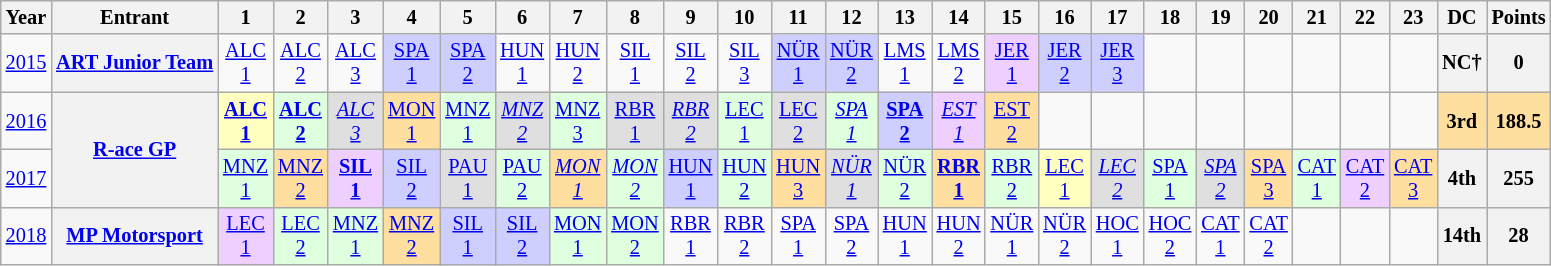<table class="wikitable" style="text-align:center; font-size:85%">
<tr>
<th>Year</th>
<th>Entrant</th>
<th>1</th>
<th>2</th>
<th>3</th>
<th>4</th>
<th>5</th>
<th>6</th>
<th>7</th>
<th>8</th>
<th>9</th>
<th>10</th>
<th>11</th>
<th>12</th>
<th>13</th>
<th>14</th>
<th>15</th>
<th>16</th>
<th>17</th>
<th>18</th>
<th>19</th>
<th>20</th>
<th>21</th>
<th>22</th>
<th>23</th>
<th>DC</th>
<th>Points</th>
</tr>
<tr>
<td><a href='#'>2015</a></td>
<th nowrap><a href='#'>ART Junior Team</a></th>
<td style="background:#;"><a href='#'>ALC<br>1</a><br></td>
<td style="background:#;"><a href='#'>ALC<br>2</a><br></td>
<td style="background:#;"><a href='#'>ALC<br>3</a><br></td>
<td style="background:#cfcfff;"><a href='#'>SPA<br>1</a><br></td>
<td style="background:#cfcfff;"><a href='#'>SPA<br>2</a><br></td>
<td style="background:#;"><a href='#'>HUN<br>1</a><br></td>
<td style="background:#;"><a href='#'>HUN<br>2</a><br></td>
<td style="background:#;"><a href='#'>SIL<br>1</a><br></td>
<td style="background:#;"><a href='#'>SIL<br>2</a><br></td>
<td style="background:#;"><a href='#'>SIL<br>3</a><br></td>
<td style="background:#cfcfff;"><a href='#'>NÜR<br>1</a><br></td>
<td style="background:#cfcfff;"><a href='#'>NÜR<br>2</a><br></td>
<td style="background:#;"><a href='#'>LMS<br>1</a><br></td>
<td style="background:#;"><a href='#'>LMS<br>2</a><br></td>
<td style="background:#efcfff;"><a href='#'>JER<br>1</a><br></td>
<td style="background:#cfcfff;"><a href='#'>JER<br>2</a><br></td>
<td style="background:#cfcfff;"><a href='#'>JER<br>3</a><br></td>
<td></td>
<td></td>
<td></td>
<td></td>
<td></td>
<td></td>
<th>NC†</th>
<th>0</th>
</tr>
<tr>
<td><a href='#'>2016</a></td>
<th rowspan="2"><a href='#'>R-ace GP</a></th>
<td style="background:#ffffbf;"><strong><a href='#'>ALC<br>1</a></strong><br></td>
<td style="background:#dfffdf;"><strong><a href='#'>ALC<br>2</a></strong><br></td>
<td style="background:#dfdfdf;"><em><a href='#'>ALC<br>3</a></em><br></td>
<td style="background:#ffdf9f;"><a href='#'>MON<br>1</a><br></td>
<td style="background:#dfffdf;"><a href='#'>MNZ<br>1</a><br></td>
<td style="background:#dfdfdf;"><em><a href='#'>MNZ<br>2</a></em><br></td>
<td style="background:#dfffdf;"><a href='#'>MNZ<br>3</a><br></td>
<td style="background:#dfdfdf;"><a href='#'>RBR<br>1</a><br></td>
<td style="background:#dfdfdf;"><em><a href='#'>RBR<br>2</a></em><br></td>
<td style="background:#dfffdf;"><a href='#'>LEC<br>1</a><br></td>
<td style="background:#dfdfdf;"><a href='#'>LEC<br>2</a><br></td>
<td style="background:#dfffdf;"><em><a href='#'>SPA<br>1</a></em><br></td>
<td style="background:#cfcfff;"><strong><a href='#'>SPA<br>2</a></strong><br></td>
<td style="background:#efcfff;"><em><a href='#'>EST<br>1</a></em><br></td>
<td style="background:#ffdf9f;"><a href='#'>EST<br>2</a><br></td>
<td></td>
<td></td>
<td></td>
<td></td>
<td></td>
<td></td>
<td></td>
<td></td>
<th style="background:#ffdf9f;">3rd</th>
<th style="background:#ffdf9f;">188.5</th>
</tr>
<tr>
<td><a href='#'>2017</a></td>
<td style="background:#dfffdf;"><a href='#'>MNZ<br>1</a><br></td>
<td style="background:#ffdf9f;"><a href='#'>MNZ<br>2</a><br></td>
<td style="background:#efcfff;"><strong><a href='#'>SIL<br>1</a></strong><br></td>
<td style="background:#cfcfff;"><a href='#'>SIL<br>2</a><br></td>
<td style="background:#dfdfdf;"><a href='#'>PAU<br>1</a><br></td>
<td style="background:#dfffdf;"><a href='#'>PAU<br>2</a><br></td>
<td style="background:#ffdf9f;"><em><a href='#'>MON<br>1</a></em><br></td>
<td style="background:#dfffdf;"><em><a href='#'>MON<br>2</a></em><br></td>
<td style="background:#cfcfff;"><a href='#'>HUN<br>1</a><br></td>
<td style="background:#dfffdf;"><a href='#'>HUN<br>2</a><br></td>
<td style="background:#ffdf9f;"><a href='#'>HUN<br>3</a><br></td>
<td style="background:#dfdfdf;"><em><a href='#'>NÜR<br>1</a></em><br></td>
<td style="background:#dfffdf;"><a href='#'>NÜR<br>2</a><br></td>
<td style="background:#ffdf9f;"><strong><a href='#'>RBR<br>1</a></strong><br></td>
<td style="background:#dfffdf;"><a href='#'>RBR<br>2</a><br></td>
<td style="background:#ffffbf;"><a href='#'>LEC<br>1</a><br></td>
<td style="background:#dfdfdf;"><em><a href='#'>LEC<br>2</a></em><br></td>
<td style="background:#dfffdf;"><a href='#'>SPA<br>1</a><br></td>
<td style="background:#dfdfdf;"><em><a href='#'>SPA<br>2</a></em><br></td>
<td style="background:#ffdf9f;"><a href='#'>SPA<br>3</a><br></td>
<td style="background:#dfffdf;"><a href='#'>CAT<br>1</a><br></td>
<td style="background:#efcfff;"><a href='#'>CAT<br>2</a><br></td>
<td style="background:#ffdf9f;"><a href='#'>CAT<br>3</a><br></td>
<th>4th</th>
<th>255</th>
</tr>
<tr>
<td><a href='#'>2018</a></td>
<th nowrap><a href='#'>MP Motorsport</a></th>
<td style="background:#efcfff;"><a href='#'>LEC<br>1</a><br></td>
<td style="background:#dfffdf;"><a href='#'>LEC<br>2</a><br></td>
<td style="background:#dfffdf;"><a href='#'>MNZ<br>1</a><br></td>
<td style="background:#ffdf9f;"><a href='#'>MNZ<br>2</a><br></td>
<td style="background:#cfcfff;"><a href='#'>SIL<br>1</a><br></td>
<td style="background:#cfcfff;"><a href='#'>SIL<br>2</a><br></td>
<td style="background:#dfffdf;"><a href='#'>MON<br>1</a><br></td>
<td style="background:#dfffdf;"><a href='#'>MON<br>2</a><br></td>
<td style="background:#;"><a href='#'>RBR<br>1</a><br></td>
<td style="background:#;"><a href='#'>RBR<br>2</a><br></td>
<td style="background:#;"><a href='#'>SPA<br>1</a><br></td>
<td style="background:#;"><a href='#'>SPA<br>2</a><br></td>
<td style="background:#;"><a href='#'>HUN<br>1</a><br></td>
<td style="background:#;"><a href='#'>HUN<br>2</a><br></td>
<td style="background:#;"><a href='#'>NÜR<br>1</a><br></td>
<td style="background:#;"><a href='#'>NÜR<br>2</a><br></td>
<td style="background:#;"><a href='#'>HOC<br>1</a><br></td>
<td style="background:#;"><a href='#'>HOC<br>2</a><br></td>
<td style="background:#;"><a href='#'>CAT<br>1</a><br></td>
<td style="background:#;"><a href='#'>CAT<br>2</a><br></td>
<td></td>
<td></td>
<td></td>
<th>14th</th>
<th>28</th>
</tr>
</table>
